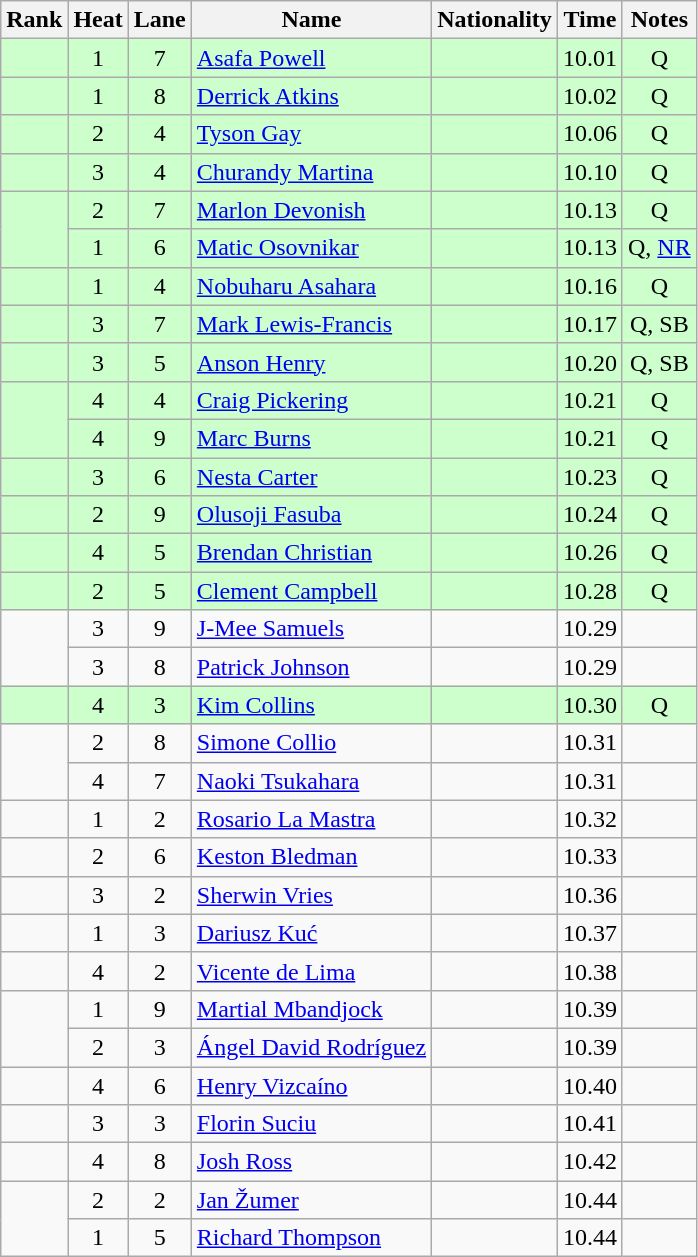<table class="wikitable sortable" style="text-align:center" style="text-align:center">
<tr>
<th>Rank</th>
<th>Heat</th>
<th>Lane</th>
<th>Name</th>
<th>Nationality</th>
<th>Time</th>
<th>Notes</th>
</tr>
<tr bgcolor=ccffcc>
<td></td>
<td>1</td>
<td>7</td>
<td align=left><a href='#'>Asafa Powell</a></td>
<td align=left></td>
<td>10.01</td>
<td>Q</td>
</tr>
<tr bgcolor=ccffcc>
<td></td>
<td>1</td>
<td>8</td>
<td align=left><a href='#'>Derrick Atkins</a></td>
<td align=left></td>
<td>10.02</td>
<td>Q</td>
</tr>
<tr bgcolor=ccffcc>
<td></td>
<td>2</td>
<td>4</td>
<td align=left><a href='#'>Tyson Gay</a></td>
<td align=left></td>
<td>10.06</td>
<td>Q</td>
</tr>
<tr bgcolor=ccffcc>
<td></td>
<td>3</td>
<td>4</td>
<td align=left><a href='#'>Churandy Martina</a></td>
<td align=left></td>
<td>10.10</td>
<td>Q</td>
</tr>
<tr bgcolor=ccffcc>
<td rowspan="2"></td>
<td>2</td>
<td>7</td>
<td align=left><a href='#'>Marlon Devonish</a></td>
<td align=left></td>
<td>10.13</td>
<td>Q</td>
</tr>
<tr bgcolor=ccffcc>
<td>1</td>
<td>6</td>
<td align=left><a href='#'>Matic Osovnikar</a></td>
<td align=left></td>
<td>10.13</td>
<td>Q, <a href='#'>NR</a></td>
</tr>
<tr bgcolor=ccffcc>
<td></td>
<td>1</td>
<td>4</td>
<td align=left><a href='#'>Nobuharu Asahara</a></td>
<td align=left></td>
<td>10.16</td>
<td>Q</td>
</tr>
<tr bgcolor=ccffcc>
<td></td>
<td>3</td>
<td>7</td>
<td align=left><a href='#'>Mark Lewis-Francis</a></td>
<td align=left></td>
<td>10.17</td>
<td>Q, SB</td>
</tr>
<tr bgcolor=ccffcc>
<td></td>
<td>3</td>
<td>5</td>
<td align=left><a href='#'>Anson Henry</a></td>
<td align=left></td>
<td>10.20</td>
<td>Q, SB</td>
</tr>
<tr bgcolor=ccffcc>
<td rowspan="2"></td>
<td>4</td>
<td>4</td>
<td align=left><a href='#'>Craig Pickering</a></td>
<td align=left></td>
<td>10.21</td>
<td>Q</td>
</tr>
<tr bgcolor=ccffcc>
<td>4</td>
<td>9</td>
<td align=left><a href='#'>Marc Burns</a></td>
<td align=left></td>
<td>10.21</td>
<td>Q</td>
</tr>
<tr bgcolor=ccffcc>
<td></td>
<td>3</td>
<td>6</td>
<td align=left><a href='#'>Nesta Carter</a></td>
<td align=left></td>
<td>10.23</td>
<td>Q</td>
</tr>
<tr bgcolor=ccffcc>
<td></td>
<td>2</td>
<td>9</td>
<td align=left><a href='#'>Olusoji Fasuba</a></td>
<td align=left></td>
<td>10.24</td>
<td>Q</td>
</tr>
<tr bgcolor=ccffcc>
<td></td>
<td>4</td>
<td>5</td>
<td align=left><a href='#'>Brendan Christian</a></td>
<td align=left></td>
<td>10.26</td>
<td>Q</td>
</tr>
<tr bgcolor=ccffcc>
<td></td>
<td>2</td>
<td>5</td>
<td align=left><a href='#'>Clement Campbell</a></td>
<td align=left></td>
<td>10.28</td>
<td>Q</td>
</tr>
<tr>
<td rowspan="2"></td>
<td>3</td>
<td>9</td>
<td align=left><a href='#'>J-Mee Samuels</a></td>
<td align=left></td>
<td>10.29</td>
<td></td>
</tr>
<tr>
<td>3</td>
<td>8</td>
<td align=left><a href='#'>Patrick Johnson</a></td>
<td align=left></td>
<td>10.29</td>
<td></td>
</tr>
<tr bgcolor=ccffcc>
<td></td>
<td>4</td>
<td>3</td>
<td align=left><a href='#'>Kim Collins</a></td>
<td align=left></td>
<td>10.30</td>
<td>Q</td>
</tr>
<tr>
<td rowspan="2"></td>
<td>2</td>
<td>8</td>
<td align=left><a href='#'>Simone Collio</a></td>
<td align=left></td>
<td>10.31</td>
<td></td>
</tr>
<tr>
<td>4</td>
<td>7</td>
<td align=left><a href='#'>Naoki Tsukahara</a></td>
<td align=left></td>
<td>10.31</td>
<td></td>
</tr>
<tr>
<td></td>
<td>1</td>
<td>2</td>
<td align=left><a href='#'>Rosario La Mastra</a></td>
<td align=left></td>
<td>10.32</td>
<td></td>
</tr>
<tr>
<td></td>
<td>2</td>
<td>6</td>
<td align=left><a href='#'>Keston Bledman</a></td>
<td align=left></td>
<td>10.33</td>
<td></td>
</tr>
<tr>
<td></td>
<td>3</td>
<td>2</td>
<td align=left><a href='#'>Sherwin Vries</a></td>
<td align=left></td>
<td>10.36</td>
<td></td>
</tr>
<tr>
<td></td>
<td>1</td>
<td>3</td>
<td align=left><a href='#'>Dariusz Kuć</a></td>
<td align=left></td>
<td>10.37</td>
<td></td>
</tr>
<tr>
<td></td>
<td>4</td>
<td>2</td>
<td align=left><a href='#'>Vicente de Lima</a></td>
<td align=left></td>
<td>10.38</td>
<td></td>
</tr>
<tr>
<td rowspan="2"></td>
<td>1</td>
<td>9</td>
<td align=left><a href='#'>Martial Mbandjock</a></td>
<td align=left></td>
<td>10.39</td>
<td></td>
</tr>
<tr>
<td>2</td>
<td>3</td>
<td align=left><a href='#'>Ángel David Rodríguez</a></td>
<td align=left></td>
<td>10.39</td>
<td></td>
</tr>
<tr>
<td></td>
<td>4</td>
<td>6</td>
<td align=left><a href='#'>Henry Vizcaíno</a></td>
<td align=left></td>
<td>10.40</td>
<td></td>
</tr>
<tr>
<td></td>
<td>3</td>
<td>3</td>
<td align=left><a href='#'>Florin Suciu</a></td>
<td align=left></td>
<td>10.41</td>
<td></td>
</tr>
<tr>
<td></td>
<td>4</td>
<td>8</td>
<td align=left><a href='#'>Josh Ross</a></td>
<td align=left></td>
<td>10.42</td>
<td></td>
</tr>
<tr>
<td rowspan="2"></td>
<td>2</td>
<td>2</td>
<td align=left><a href='#'>Jan Žumer</a></td>
<td align=left></td>
<td>10.44</td>
<td></td>
</tr>
<tr>
<td>1</td>
<td>5</td>
<td align=left><a href='#'>Richard Thompson</a></td>
<td align=left></td>
<td>10.44</td>
<td></td>
</tr>
</table>
